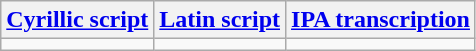<table class="wikitable">
<tr>
<th><a href='#'>Cyrillic script</a></th>
<th><a href='#'>Latin script</a></th>
<th><a href='#'>IPA transcription</a></th>
</tr>
<tr style="vertical-align:top;white-space:nowrap;">
<td></td>
<td></td>
<td></td>
</tr>
</table>
